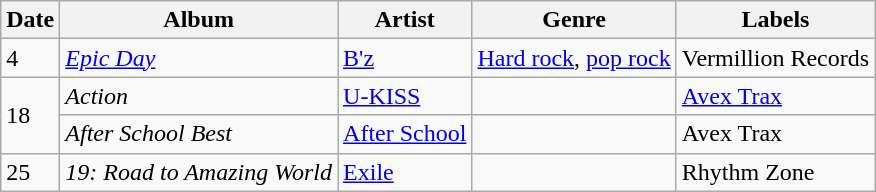<table class="wikitable">
<tr>
<th>Date</th>
<th>Album</th>
<th>Artist</th>
<th>Genre</th>
<th>Labels</th>
</tr>
<tr>
<td>4</td>
<td><em><a href='#'>Epic Day</a></em></td>
<td><a href='#'>B'z</a></td>
<td><a href='#'>Hard rock</a>, <a href='#'>pop rock</a></td>
<td>Vermillion Records</td>
</tr>
<tr>
<td rowspan="2">18</td>
<td><em>Action</em></td>
<td><a href='#'>U-KISS</a></td>
<td></td>
<td><a href='#'>Avex Trax</a></td>
</tr>
<tr>
<td><em>After School Best</em></td>
<td><a href='#'>After School</a></td>
<td></td>
<td>Avex Trax</td>
</tr>
<tr>
<td>25</td>
<td><em>19: Road to Amazing World</em></td>
<td><a href='#'>Exile</a></td>
<td></td>
<td>Rhythm Zone</td>
</tr>
</table>
